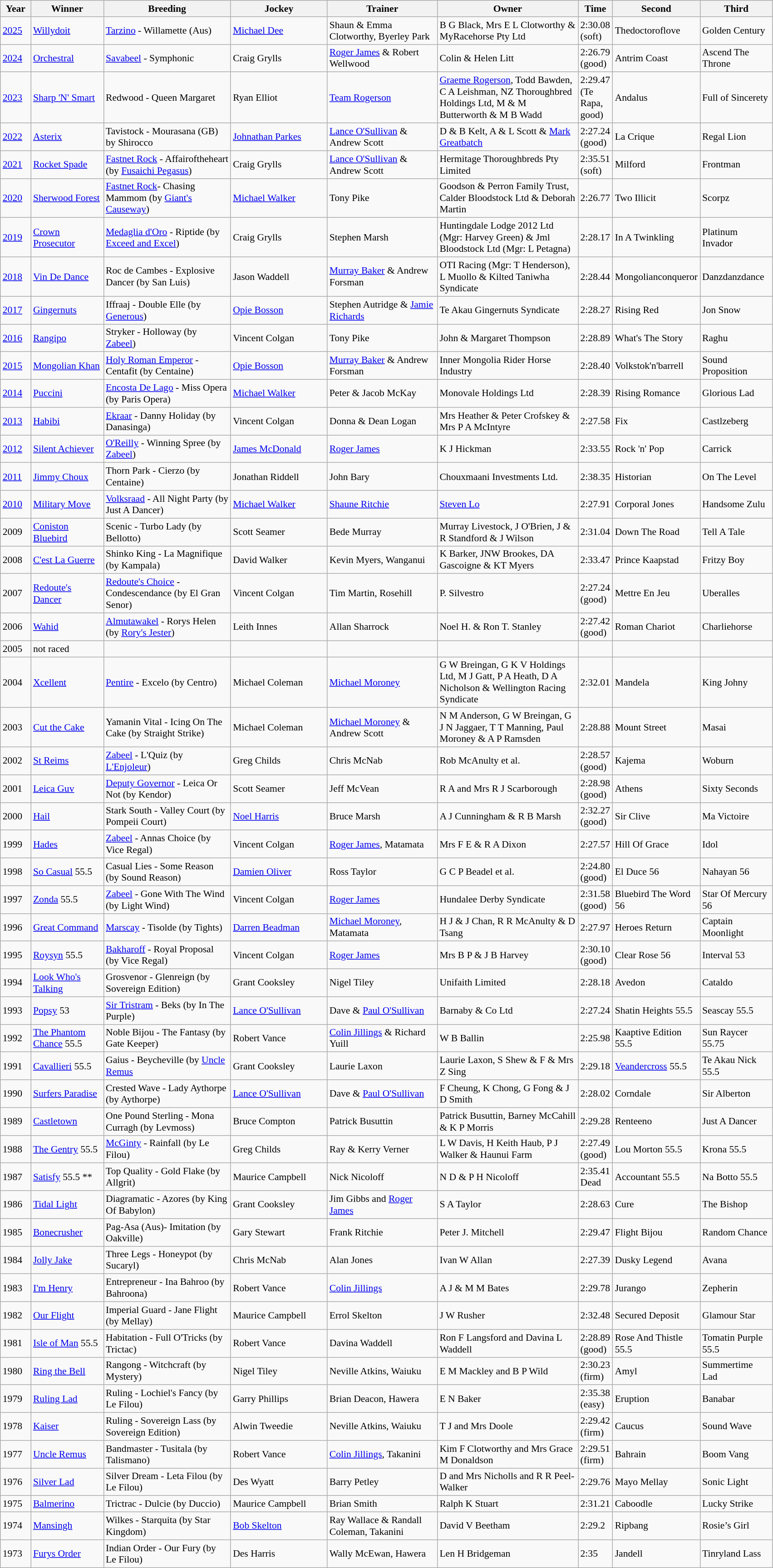<table class="wikitable sortable" style="font-size:90%">
<tr>
<th style="width:38px">Year<br></th>
<th style="width:100px">Winner<br></th>
<th style="width:180px">Breeding<br></th>
<th style="width:135px">Jockey<br></th>
<th style="width:155px">Trainer<br></th>
<th style="width:200px">Owner<br></th>
<th style="width:44px">Time</th>
<th style="width:100px">Second</th>
<th style="width:100px">Third</th>
</tr>
<tr>
<td><a href='#'>2025</a></td>
<td><a href='#'>Willydoit</a></td>
<td><a href='#'>Tarzino</a> - Willamette (Aus)</td>
<td><a href='#'>Michael Dee</a></td>
<td>Shaun & Emma Clotworthy, Byerley Park</td>
<td>B G Black, Mrs E L Clotworthy & MyRacehorse Pty Ltd</td>
<td>2:30.08 (soft)</td>
<td>Thedoctoroflove</td>
<td>Golden Century</td>
</tr>
<tr>
<td><a href='#'>2024</a></td>
<td><a href='#'>Orchestral</a></td>
<td><a href='#'>Savabeel</a> - Symphonic</td>
<td>Craig Grylls</td>
<td><a href='#'>Roger James</a> & Robert Wellwood</td>
<td>Colin & Helen Litt</td>
<td>2:26.79 (good)</td>
<td>Antrim Coast</td>
<td>Ascend The Throne</td>
</tr>
<tr>
<td><a href='#'>2023</a></td>
<td><a href='#'>Sharp 'N' Smart</a></td>
<td>Redwood - Queen Margaret</td>
<td>Ryan Elliot</td>
<td><a href='#'>Team Rogerson</a></td>
<td><a href='#'>Graeme Rogerson</a>, Todd Bawden, C A Leishman, NZ Thoroughbred Holdings Ltd, M & M Butterworth & M B Wadd</td>
<td>2:29.47 (Te Rapa, good)</td>
<td>Andalus</td>
<td>Full of Sincerety</td>
</tr>
<tr>
<td><a href='#'>2022</a></td>
<td><a href='#'>Asterix</a></td>
<td>Tavistock - Mourasana (GB) by Shirocco</td>
<td><a href='#'>Johnathan Parkes</a></td>
<td><a href='#'>Lance O'Sullivan</a> & Andrew Scott</td>
<td>D & B Kelt, A & L Scott & <a href='#'>Mark Greatbatch</a></td>
<td>2:27.24 (good)</td>
<td>La Crique</td>
<td>Regal Lion</td>
</tr>
<tr>
<td><a href='#'>2021</a></td>
<td><a href='#'>Rocket Spade</a></td>
<td><a href='#'>Fastnet Rock</a> - Affairoftheheart (by <a href='#'>Fusaichi Pegasus</a>)</td>
<td>Craig Grylls</td>
<td><a href='#'>Lance O'Sullivan</a> & Andrew Scott</td>
<td>Hermitage Thoroughbreds Pty Limited</td>
<td>2:35.51 (soft)</td>
<td>Milford</td>
<td>Frontman</td>
</tr>
<tr>
<td><a href='#'>2020</a></td>
<td><a href='#'>Sherwood Forest</a></td>
<td><a href='#'>Fastnet Rock</a>- Chasing Mammom (by <a href='#'>Giant's Causeway</a>)</td>
<td><a href='#'>Michael Walker</a></td>
<td>Tony Pike</td>
<td>Goodson & Perron Family Trust, Calder Bloodstock Ltd & Deborah Martin</td>
<td>2:26.77</td>
<td>Two Illicit</td>
<td>Scorpz</td>
</tr>
<tr>
<td><a href='#'>2019</a></td>
<td><a href='#'>Crown Prosecutor</a></td>
<td><a href='#'>Medaglia d'Oro</a> - Riptide (by <a href='#'>Exceed and Excel</a>)</td>
<td>Craig Grylls</td>
<td>Stephen Marsh</td>
<td>Huntingdale Lodge 2012 Ltd (Mgr: Harvey Green) & Jml Bloodstock Ltd (Mgr: L Petagna)</td>
<td>2:28.17</td>
<td>In A Twinkling</td>
<td>Platinum Invador</td>
</tr>
<tr>
<td><a href='#'>2018</a></td>
<td><a href='#'>Vin De Dance</a></td>
<td>Roc de Cambes - Explosive Dancer (by San Luis)</td>
<td>Jason Waddell</td>
<td><a href='#'>Murray Baker</a> & Andrew Forsman</td>
<td>OTI Racing (Mgr: T Henderson), L Muollo & Kilted Taniwha Syndicate</td>
<td>2:28.44</td>
<td>Mongolianconqueror</td>
<td>Danzdanzdance</td>
</tr>
<tr>
<td><a href='#'>2017</a></td>
<td><a href='#'>Gingernuts</a></td>
<td>Iffraaj - Double Elle (by <a href='#'>Generous</a>)</td>
<td><a href='#'>Opie Bosson</a></td>
<td>Stephen Autridge & <a href='#'>Jamie Richards</a></td>
<td>Te Akau Gingernuts Syndicate</td>
<td>2:28.27</td>
<td>Rising Red</td>
<td>Jon Snow</td>
</tr>
<tr>
<td><a href='#'>2016</a></td>
<td><a href='#'>Rangipo</a></td>
<td>Stryker - Holloway (by <a href='#'>Zabeel</a>)</td>
<td>Vincent Colgan</td>
<td>Tony Pike</td>
<td>John & Margaret Thompson</td>
<td>2:28.89</td>
<td>What's The Story</td>
<td>Raghu</td>
</tr>
<tr>
<td><a href='#'>2015</a></td>
<td><a href='#'>Mongolian Khan</a></td>
<td><a href='#'>Holy Roman Emperor</a> - Centafit (by Centaine)</td>
<td><a href='#'>Opie Bosson</a></td>
<td><a href='#'>Murray Baker</a> & Andrew Forsman</td>
<td>Inner Mongolia Rider Horse Industry</td>
<td>2:28.40</td>
<td>Volkstok'n'barrell</td>
<td>Sound Proposition</td>
</tr>
<tr>
<td><a href='#'>2014</a></td>
<td><a href='#'>Puccini</a></td>
<td><a href='#'>Encosta De Lago</a> - Miss Opera (by Paris Opera)</td>
<td><a href='#'>Michael Walker</a></td>
<td>Peter & Jacob McKay</td>
<td>Monovale Holdings Ltd</td>
<td>2:28.39</td>
<td>Rising Romance</td>
<td>Glorious Lad</td>
</tr>
<tr>
<td><a href='#'>2013</a></td>
<td><a href='#'>Habibi</a></td>
<td><a href='#'>Ekraar</a> - Danny Holiday (by Danasinga)</td>
<td>Vincent Colgan</td>
<td>Donna & Dean Logan</td>
<td>Mrs Heather & Peter Crofskey & Mrs P A McIntyre</td>
<td>2:27.58</td>
<td>Fix</td>
<td>Castlzeberg</td>
</tr>
<tr>
<td><a href='#'>2012</a></td>
<td><a href='#'>Silent Achiever</a></td>
<td><a href='#'>O'Reilly</a> - Winning Spree (by <a href='#'>Zabeel</a>)</td>
<td><a href='#'>James McDonald</a></td>
<td><a href='#'>Roger James</a></td>
<td>K J Hickman</td>
<td>2:33.55</td>
<td>Rock 'n' Pop</td>
<td>Carrick</td>
</tr>
<tr>
<td><a href='#'>2011</a></td>
<td><a href='#'>Jimmy Choux</a></td>
<td>Thorn Park - Cierzo (by Centaine)</td>
<td>Jonathan Riddell</td>
<td>John Bary</td>
<td>Chouxmaani Investments Ltd.</td>
<td>2:38.35</td>
<td>Historian</td>
<td>On The Level</td>
</tr>
<tr>
<td><a href='#'>2010</a></td>
<td><a href='#'>Military Move</a></td>
<td><a href='#'>Volksraad</a> - All Night Party (by Just A Dancer)</td>
<td><a href='#'>Michael Walker</a></td>
<td><a href='#'>Shaune Ritchie</a></td>
<td><a href='#'>Steven Lo</a></td>
<td>2:27.91</td>
<td>Corporal Jones</td>
<td>Handsome Zulu</td>
</tr>
<tr>
<td>2009</td>
<td><a href='#'>Coniston Bluebird</a></td>
<td>Scenic - Turbo Lady (by Bellotto)</td>
<td>Scott Seamer</td>
<td>Bede Murray</td>
<td>Murray Livestock, J O'Brien, J & R Standford & J Wilson</td>
<td>2:31.04</td>
<td>Down The Road</td>
<td>Tell A Tale</td>
</tr>
<tr>
<td>2008</td>
<td><a href='#'>C'est La Guerre</a></td>
<td>Shinko King - La Magnifique (by Kampala)</td>
<td>David Walker</td>
<td>Kevin Myers, Wanganui</td>
<td>K Barker, JNW Brookes, DA Gascoigne & KT Myers</td>
<td>2:33.47</td>
<td>Prince Kaapstad</td>
<td>Fritzy Boy</td>
</tr>
<tr>
<td>2007</td>
<td><a href='#'>Redoute's Dancer</a></td>
<td><a href='#'>Redoute's Choice</a> - Condescendance (by El Gran Senor)</td>
<td>Vincent Colgan</td>
<td>Tim Martin, Rosehill</td>
<td>P. Silvestro</td>
<td>2:27.24 (good)</td>
<td>Mettre En Jeu</td>
<td>Uberalles</td>
</tr>
<tr>
<td>2006</td>
<td><a href='#'>Wahid</a></td>
<td><a href='#'>Almutawakel</a> - Rorys Helen (by <a href='#'>Rory's Jester</a>)</td>
<td>Leith Innes</td>
<td>Allan Sharrock</td>
<td>Noel H. & Ron T. Stanley</td>
<td>2:27.42 (good)</td>
<td>Roman Chariot</td>
<td>Charliehorse</td>
</tr>
<tr>
<td>2005</td>
<td>not raced</td>
<td></td>
<td></td>
<td></td>
<td></td>
<td></td>
<td></td>
<td></td>
</tr>
<tr>
<td>2004</td>
<td><a href='#'>Xcellent</a></td>
<td><a href='#'>Pentire</a> - Excelo (by Centro)</td>
<td>Michael Coleman</td>
<td><a href='#'>Michael Moroney</a></td>
<td>G W Breingan, G K V Holdings Ltd, M J Gatt, P A Heath, D A Nicholson & Wellington Racing Syndicate</td>
<td>2:32.01</td>
<td>Mandela</td>
<td>King Johny</td>
</tr>
<tr>
<td>2003</td>
<td><a href='#'>Cut the Cake</a></td>
<td>Yamanin Vital - Icing On The Cake (by Straight Strike)</td>
<td>Michael Coleman</td>
<td><a href='#'>Michael Moroney</a> & Andrew Scott</td>
<td>N M Anderson, G W Breingan, G J N Jaggaer, T T Manning, Paul Moroney & A P Ramsden</td>
<td>2:28.88</td>
<td>Mount Street</td>
<td>Masai</td>
</tr>
<tr>
<td>2002</td>
<td><a href='#'>St Reims</a></td>
<td><a href='#'>Zabeel</a> - L'Quiz (by <a href='#'>L'Enjoleur</a>)</td>
<td>Greg Childs</td>
<td>Chris McNab</td>
<td>Rob McAnulty et al.</td>
<td>2:28.57 (good)</td>
<td>Kajema</td>
<td>Woburn</td>
</tr>
<tr>
<td>2001</td>
<td><a href='#'>Leica Guv</a></td>
<td><a href='#'>Deputy Governor</a> - Leica Or Not (by Kendor)</td>
<td>Scott Seamer</td>
<td>Jeff McVean</td>
<td>R A and Mrs R J Scarborough</td>
<td>2:28.98 (good)</td>
<td>Athens</td>
<td>Sixty Seconds</td>
</tr>
<tr>
<td>2000</td>
<td><a href='#'>Hail</a></td>
<td>Stark South - Valley Court (by Pompeii Court)</td>
<td><a href='#'>Noel Harris</a></td>
<td>Bruce Marsh</td>
<td>A J Cunningham & R B Marsh</td>
<td>2:32.27 (good)</td>
<td>Sir Clive</td>
<td>Ma Victoire</td>
</tr>
<tr>
<td>1999</td>
<td><a href='#'>Hades</a></td>
<td><a href='#'>Zabeel</a> - Annas Choice (by Vice Regal)</td>
<td>Vincent Colgan</td>
<td><a href='#'>Roger James</a>, Matamata</td>
<td>Mrs F E & R A Dixon</td>
<td>2:27.57</td>
<td>Hill Of Grace</td>
<td>Idol</td>
</tr>
<tr>
<td>1998</td>
<td><a href='#'>So Casual</a> 55.5</td>
<td>Casual Lies - Some Reason (by Sound Reason)</td>
<td><a href='#'>Damien Oliver</a></td>
<td>Ross Taylor</td>
<td>G C P Beadel et al.</td>
<td>2:24.80 (good)</td>
<td>El Duce 56</td>
<td>Nahayan 56</td>
</tr>
<tr>
<td>1997</td>
<td><a href='#'>Zonda</a> 55.5</td>
<td><a href='#'>Zabeel</a> - Gone With The Wind (by Light Wind)</td>
<td>Vincent Colgan</td>
<td><a href='#'>Roger James</a></td>
<td>Hundalee Derby Syndicate</td>
<td>2:31.58 (good)</td>
<td>Bluebird The Word 56</td>
<td>Star Of Mercury 56</td>
</tr>
<tr>
<td>1996</td>
<td><a href='#'>Great Command</a></td>
<td><a href='#'>Marscay</a> - Tisolde (by Tights)</td>
<td><a href='#'>Darren Beadman</a></td>
<td><a href='#'>Michael Moroney</a>, Matamata</td>
<td>H J & J Chan, R R McAnulty & D Tsang</td>
<td>2:27.97</td>
<td>Heroes Return</td>
<td>Captain Moonlight</td>
</tr>
<tr>
<td>1995</td>
<td><a href='#'>Roysyn</a> 55.5</td>
<td><a href='#'>Bakharoff</a> - Royal Proposal (by Vice Regal)</td>
<td>Vincent Colgan</td>
<td><a href='#'>Roger James</a></td>
<td>Mrs B P & J B Harvey</td>
<td>2:30.10 (good)</td>
<td>Clear Rose 56</td>
<td>Interval 53</td>
</tr>
<tr>
<td>1994</td>
<td><a href='#'>Look Who's Talking</a></td>
<td>Grosvenor - Glenreign (by Sovereign Edition)</td>
<td>Grant Cooksley</td>
<td>Nigel Tiley</td>
<td>Unifaith Limited</td>
<td>2:28.18</td>
<td>Avedon</td>
<td>Cataldo</td>
</tr>
<tr>
<td>1993</td>
<td><a href='#'>Popsy</a> 53</td>
<td><a href='#'>Sir Tristram</a> - Beks (by In The Purple)</td>
<td><a href='#'>Lance O'Sullivan</a></td>
<td>Dave & <a href='#'>Paul O'Sullivan</a></td>
<td>Barnaby & Co Ltd</td>
<td>2:27.24</td>
<td>Shatin Heights 55.5</td>
<td>Seascay 55.5</td>
</tr>
<tr>
<td>1992</td>
<td><a href='#'>The Phantom Chance</a> 55.5</td>
<td>Noble Bijou - The Fantasy (by Gate Keeper)</td>
<td>Robert Vance</td>
<td><a href='#'>Colin Jillings</a> & Richard Yuill</td>
<td>W B Ballin</td>
<td>2:25.98</td>
<td>Kaaptive Edition 55.5</td>
<td>Sun Raycer 55.75</td>
</tr>
<tr>
<td>1991</td>
<td><a href='#'>Cavallieri</a> 55.5</td>
<td>Gaius - Beycheville (by <a href='#'>Uncle Remus</a></td>
<td>Grant Cooksley</td>
<td>Laurie Laxon</td>
<td>Laurie Laxon, S Shew & F & Mrs Z Sing</td>
<td>2:29.18</td>
<td><a href='#'>Veandercross</a> 55.5</td>
<td>Te Akau Nick 55.5</td>
</tr>
<tr>
<td>1990</td>
<td><a href='#'>Surfers Paradise</a></td>
<td>Crested Wave - Lady Aythorpe (by Aythorpe)</td>
<td><a href='#'>Lance O'Sullivan</a></td>
<td>Dave & <a href='#'>Paul O'Sullivan</a></td>
<td>F Cheung, K Chong, G Fong & J D Smith</td>
<td>2:28.02</td>
<td>Corndale</td>
<td>Sir Alberton</td>
</tr>
<tr>
<td>1989</td>
<td><a href='#'>Castletown</a></td>
<td>One Pound Sterling - Mona Curragh (by Levmoss)</td>
<td>Bruce Compton</td>
<td>Patrick Busuttin</td>
<td>Patrick Busuttin, Barney McCahill & K P Morris</td>
<td>2:29.28</td>
<td>Renteeno</td>
<td>Just A Dancer</td>
</tr>
<tr>
<td>1988</td>
<td><a href='#'>The Gentry</a> 55.5</td>
<td><a href='#'>McGinty</a> - Rainfall (by Le Filou)</td>
<td>Greg Childs</td>
<td>Ray & Kerry Verner</td>
<td>L W Davis, H Keith Haub, P J Walker & Haunui Farm</td>
<td>2:27.49 (good)</td>
<td>Lou Morton 55.5</td>
<td>Krona 55.5</td>
</tr>
<tr>
<td>1987</td>
<td><a href='#'>Satisfy</a> 55.5 **</td>
<td>Top Quality - Gold Flake (by Allgrit)</td>
<td>Maurice Campbell</td>
<td>Nick Nicoloff</td>
<td>N D & P H Nicoloff</td>
<td>2:35.41 Dead</td>
<td>Accountant 55.5</td>
<td>Na Botto 55.5</td>
</tr>
<tr>
<td>1986</td>
<td><a href='#'>Tidal Light</a></td>
<td>Diagramatic - Azores (by King Of Babylon)</td>
<td>Grant Cooksley</td>
<td>Jim Gibbs and <a href='#'>Roger James</a></td>
<td>S A Taylor</td>
<td>2:28.63</td>
<td>Cure</td>
<td>The Bishop</td>
</tr>
<tr>
<td>1985</td>
<td><a href='#'>Bonecrusher</a></td>
<td>Pag-Asa (Aus)- Imitation (by Oakville)</td>
<td>Gary Stewart</td>
<td>Frank Ritchie</td>
<td>Peter J. Mitchell</td>
<td>2:29.47</td>
<td>Flight Bijou</td>
<td>Random Chance</td>
</tr>
<tr>
<td>1984</td>
<td><a href='#'>Jolly Jake</a></td>
<td>Three Legs - Honeypot (by Sucaryl)</td>
<td>Chris McNab</td>
<td>Alan Jones</td>
<td>Ivan W Allan</td>
<td>2:27.39</td>
<td>Dusky Legend</td>
<td>Avana</td>
</tr>
<tr>
<td>1983</td>
<td><a href='#'>I'm Henry</a></td>
<td>Entrepreneur - Ina Bahroo (by Bahroona)</td>
<td>Robert Vance</td>
<td><a href='#'>Colin Jillings</a></td>
<td>A J & M M Bates</td>
<td>2:29.78</td>
<td>Jurango</td>
<td>Zepherin</td>
</tr>
<tr>
<td>1982</td>
<td><a href='#'>Our Flight</a></td>
<td>Imperial Guard - Jane Flight (by Mellay)</td>
<td>Maurice Campbell</td>
<td>Errol Skelton</td>
<td>J W Rusher</td>
<td>2:32.48</td>
<td>Secured Deposit</td>
<td>Glamour Star</td>
</tr>
<tr>
<td>1981</td>
<td><a href='#'>Isle of Man</a> 55.5</td>
<td>Habitation - Full O'Tricks (by Trictac)</td>
<td>Robert Vance</td>
<td>Davina Waddell</td>
<td>Ron F Langsford and Davina L Waddell</td>
<td>2:28.89 (good)</td>
<td>Rose And Thistle 55.5</td>
<td>Tomatin Purple 55.5</td>
</tr>
<tr>
<td>1980</td>
<td><a href='#'>Ring the Bell</a></td>
<td>Rangong - Witchcraft (by Mystery)</td>
<td>Nigel Tiley</td>
<td>Neville Atkins, Waiuku</td>
<td>E M Mackley and B P Wild</td>
<td>2:30.23 (firm)</td>
<td>Amyl</td>
<td>Summertime Lad</td>
</tr>
<tr>
<td>1979</td>
<td><a href='#'>Ruling Lad</a></td>
<td>Ruling - Lochiel's Fancy (by Le Filou)</td>
<td>Garry Phillips</td>
<td>Brian Deacon, Hawera</td>
<td>E N Baker</td>
<td>2:35.38 (easy)</td>
<td>Eruption</td>
<td>Banabar</td>
</tr>
<tr>
<td>1978</td>
<td><a href='#'>Kaiser</a></td>
<td>Ruling - Sovereign Lass (by Sovereign Edition)</td>
<td>Alwin Tweedie</td>
<td>Neville Atkins, Waiuku</td>
<td>T J and Mrs Doole</td>
<td>2:29.42 (firm)</td>
<td>Caucus</td>
<td>Sound Wave</td>
</tr>
<tr>
<td>1977</td>
<td><a href='#'>Uncle Remus</a></td>
<td>Bandmaster - Tusitala (by Talismano)</td>
<td>Robert Vance</td>
<td><a href='#'>Colin Jillings</a>, Takanini</td>
<td>Kim F Clotworthy and Mrs Grace M Donaldson</td>
<td>2:29.51 (firm)</td>
<td>Bahrain</td>
<td>Boom Vang</td>
</tr>
<tr>
<td>1976</td>
<td><a href='#'>Silver Lad</a></td>
<td>Silver Dream - Leta Filou (by Le Filou)</td>
<td>Des Wyatt</td>
<td>Barry Petley</td>
<td>D and Mrs Nicholls and R R Peel-Walker</td>
<td>2:29.76</td>
<td>Mayo Mellay</td>
<td>Sonic Light</td>
</tr>
<tr>
<td>1975</td>
<td><a href='#'>Balmerino</a></td>
<td>Trictrac - Dulcie (by Duccio)</td>
<td>Maurice Campbell</td>
<td>Brian Smith</td>
<td>Ralph K Stuart</td>
<td>2:31.21</td>
<td>Caboodle</td>
<td>Lucky Strike</td>
</tr>
<tr>
<td>1974</td>
<td><a href='#'>Mansingh</a></td>
<td>Wilkes - Starquita (by Star Kingdom)</td>
<td><a href='#'>Bob Skelton</a></td>
<td>Ray Wallace & Randall Coleman, Takanini</td>
<td>David V Beetham</td>
<td>2:29.2</td>
<td>Ripbang</td>
<td>Rosie’s Girl</td>
</tr>
<tr>
<td>1973</td>
<td><a href='#'>Furys Order</a></td>
<td>Indian Order - Our Fury (by Le Filou)</td>
<td>Des Harris</td>
<td>Wally McEwan, Hawera</td>
<td>Len H Bridgeman</td>
<td>2:35</td>
<td>Jandell</td>
<td>Tinryland Lass</td>
</tr>
</table>
